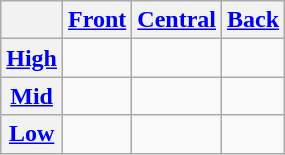<table class="wikitable" style="text-align: center;">
<tr>
<th></th>
<th><a href='#'>Front</a></th>
<th><a href='#'>Central</a></th>
<th><a href='#'>Back</a></th>
</tr>
<tr>
<th><a href='#'>High</a></th>
<td></td>
<td></td>
<td></td>
</tr>
<tr>
<th><a href='#'>Mid</a></th>
<td></td>
<td></td>
<td></td>
</tr>
<tr>
<th><a href='#'>Low</a></th>
<td></td>
<td></td>
<td></td>
</tr>
</table>
